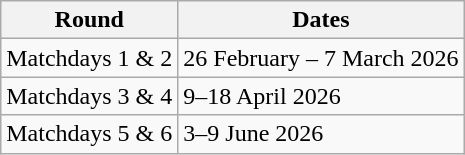<table class="wikitable">
<tr>
<th>Round</th>
<th>Dates</th>
</tr>
<tr>
<td>Matchdays 1 & 2</td>
<td>26 February – 7 March 2026</td>
</tr>
<tr>
<td>Matchdays 3 & 4</td>
<td>9–18 April 2026</td>
</tr>
<tr>
<td>Matchdays 5 & 6</td>
<td>3–9 June 2026</td>
</tr>
</table>
